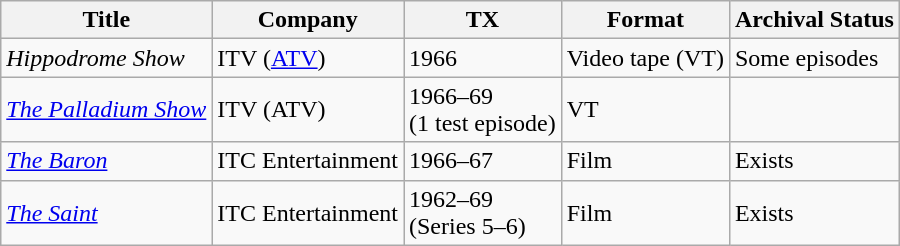<table class="wikitable">
<tr>
<th>Title</th>
<th>Company</th>
<th>TX</th>
<th>Format</th>
<th>Archival Status</th>
</tr>
<tr>
<td><em>Hippodrome Show</em></td>
<td>ITV (<a href='#'>ATV</a>)</td>
<td>1966</td>
<td>Video tape (VT)</td>
<td>Some episodes </td>
</tr>
<tr>
<td><a href='#'><em>The Palladium Show</em></a></td>
<td>ITV (ATV)</td>
<td>1966–69<br>(1 test episode)</td>
<td>VT</td>
<td></td>
</tr>
<tr>
<td><em><a href='#'>The Baron</a></em></td>
<td>ITC Entertainment</td>
<td>1966–67</td>
<td>Film</td>
<td>Exists</td>
</tr>
<tr>
<td><a href='#'><em>The Saint</em></a></td>
<td>ITC Entertainment</td>
<td>1962–69<br>(Series 5–6)</td>
<td>Film</td>
<td>Exists</td>
</tr>
</table>
